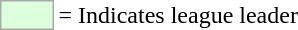<table>
<tr>
<td style="background:#DDFFDD; border:1px solid #aaa; width:2em;"></td>
<td>= Indicates league leader</td>
</tr>
</table>
